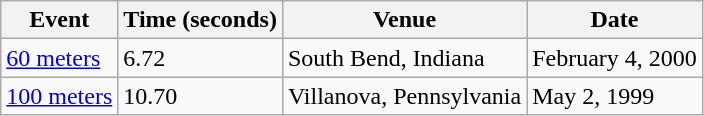<table class="wikitable">
<tr>
<th>Event</th>
<th>Time (seconds)</th>
<th>Venue</th>
<th>Date</th>
</tr>
<tr>
<td><a href='#'>60 meters</a></td>
<td>6.72</td>
<td>South Bend, Indiana</td>
<td>February 4, 2000</td>
</tr>
<tr>
<td><a href='#'>100 meters</a></td>
<td>10.70</td>
<td>Villanova, Pennsylvania</td>
<td>May 2, 1999</td>
</tr>
</table>
